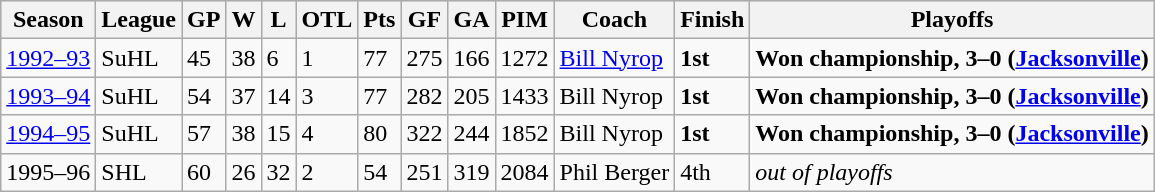<table class="wikitable">
<tr style="font-weight:bold; background:#ddd;">
<th>Season</th>
<th>League</th>
<th>GP</th>
<th>W</th>
<th>L</th>
<th>OTL</th>
<th>Pts</th>
<th>GF</th>
<th>GA</th>
<th>PIM</th>
<th>Coach</th>
<th>Finish</th>
<th>Playoffs</th>
</tr>
<tr>
<td><a href='#'>1992–93</a></td>
<td>SuHL</td>
<td>45</td>
<td>38</td>
<td>6</td>
<td>1</td>
<td>77</td>
<td>275</td>
<td>166</td>
<td>1272</td>
<td><a href='#'>Bill Nyrop</a></td>
<td><strong>1st</strong></td>
<td><strong>Won championship, 3–0 (<a href='#'>Jacksonville</a>)</strong></td>
</tr>
<tr>
<td><a href='#'>1993–94</a></td>
<td>SuHL</td>
<td>54</td>
<td>37</td>
<td>14</td>
<td>3</td>
<td>77</td>
<td>282</td>
<td>205</td>
<td>1433</td>
<td>Bill Nyrop</td>
<td><strong>1st</strong></td>
<td><strong>Won championship, 3–0 (<a href='#'>Jacksonville</a>)</strong></td>
</tr>
<tr>
<td><a href='#'>1994–95</a></td>
<td>SuHL</td>
<td>57</td>
<td>38</td>
<td>15</td>
<td>4</td>
<td>80</td>
<td>322</td>
<td>244</td>
<td>1852</td>
<td>Bill Nyrop</td>
<td><strong>1st</strong></td>
<td><strong>Won championship, 3–0 (<a href='#'>Jacksonville</a>)</strong></td>
</tr>
<tr>
<td>1995–96</td>
<td>SHL</td>
<td>60</td>
<td>26</td>
<td>32</td>
<td>2</td>
<td>54</td>
<td>251</td>
<td>319</td>
<td>2084</td>
<td>Phil Berger</td>
<td>4th</td>
<td><em>out of playoffs</em></td>
</tr>
</table>
